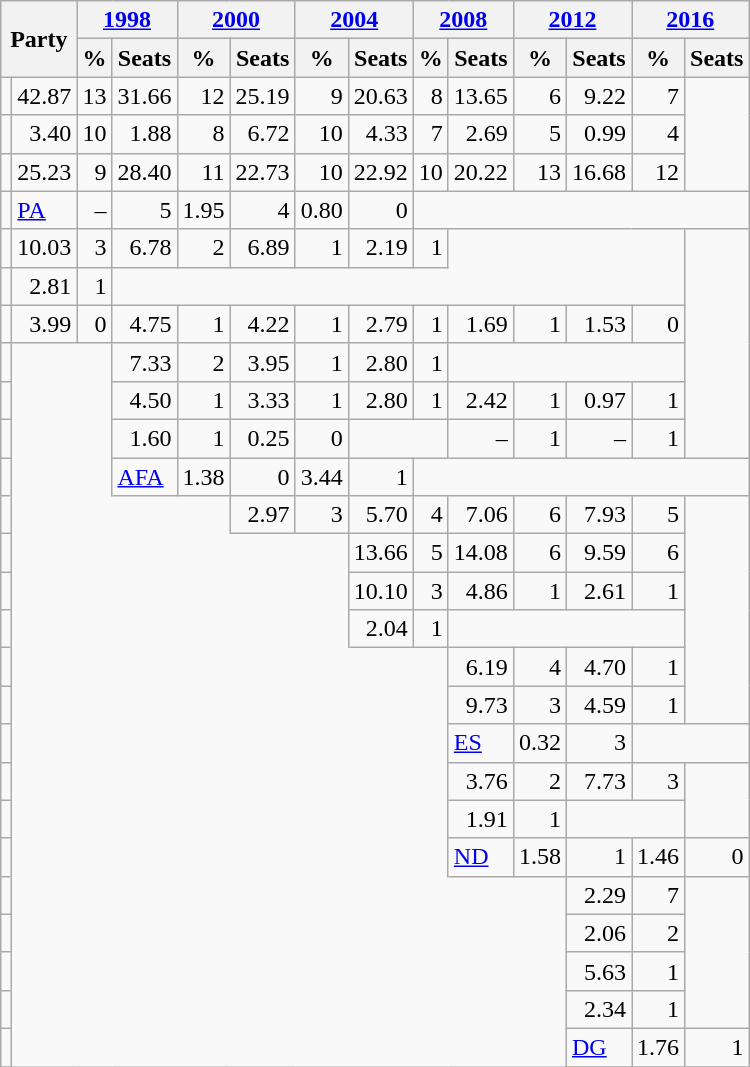<table class="wikitable" style="text-align:right">
<tr>
<th colspan=2 rowspan=2>Party</th>
<th colspan=2><a href='#'>1998</a></th>
<th colspan=2><a href='#'>2000</a></th>
<th colspan=2><a href='#'>2004</a></th>
<th colspan=2><a href='#'>2008</a></th>
<th colspan=2><a href='#'>2012</a></th>
<th colspan=2><a href='#'>2016</a></th>
</tr>
<tr>
<th>%</th>
<th>Seats</th>
<th>%</th>
<th>Seats</th>
<th>%</th>
<th>Seats</th>
<th>%</th>
<th>Seats</th>
<th>%</th>
<th>Seats</th>
<th>%</th>
<th>Seats</th>
</tr>
<tr>
<td></td>
<td>42.87</td>
<td>13</td>
<td>31.66</td>
<td>12</td>
<td>25.19</td>
<td>9</td>
<td>20.63</td>
<td>8</td>
<td>13.65</td>
<td>6</td>
<td>9.22</td>
<td>7</td>
</tr>
<tr>
<td></td>
<td>3.40</td>
<td>10</td>
<td>1.88</td>
<td>8</td>
<td>6.72</td>
<td>10</td>
<td>4.33</td>
<td>7</td>
<td>2.69</td>
<td>5</td>
<td>0.99</td>
<td>4</td>
</tr>
<tr>
<td></td>
<td>25.23</td>
<td>9</td>
<td>28.40</td>
<td>11</td>
<td>22.73</td>
<td>10</td>
<td>22.92</td>
<td>10</td>
<td>20.22</td>
<td>13</td>
<td>16.68</td>
<td>12</td>
</tr>
<tr>
<td></td>
<td align=left><a href='#'>PA</a></td>
<td>–</td>
<td>5</td>
<td>1.95</td>
<td>4</td>
<td>0.80</td>
<td>0</td>
<td colspan=6></td>
</tr>
<tr>
<td></td>
<td>10.03</td>
<td>3</td>
<td>6.78</td>
<td>2</td>
<td>6.89</td>
<td>1</td>
<td>2.19</td>
<td>1</td>
<td colspan=4 style="border-bottom-style:hidden;"></td>
</tr>
<tr>
<td></td>
<td>2.81</td>
<td>1</td>
<td colspan=10></td>
</tr>
<tr>
<td></td>
<td>3.99</td>
<td>0</td>
<td>4.75</td>
<td>1</td>
<td>4.22</td>
<td>1</td>
<td>2.79</td>
<td>1</td>
<td>1.69</td>
<td>1</td>
<td>1.53</td>
<td>0</td>
</tr>
<tr>
<td></td>
<td colspan=2 rowspan=4 style=border-bottom-style:hidden;></td>
<td>7.33</td>
<td>2</td>
<td>3.95</td>
<td>1</td>
<td>2.80</td>
<td>1</td>
<td colspan=4></td>
</tr>
<tr>
<td></td>
<td>4.50</td>
<td>1</td>
<td>3.33</td>
<td>1</td>
<td>2.80</td>
<td>1</td>
<td>2.42</td>
<td>1</td>
<td>0.97</td>
<td>1</td>
</tr>
<tr>
<td></td>
<td>1.60</td>
<td>1</td>
<td>0.25</td>
<td>0</td>
<td colspan=2></td>
<td>–</td>
<td>1</td>
<td>–</td>
<td>1</td>
</tr>
<tr>
<td></td>
<td align=left><a href='#'>AFA</a></td>
<td>1.38</td>
<td>0</td>
<td>3.44</td>
<td>1</td>
<td colspan=6></td>
</tr>
<tr>
<td></td>
<td colspan=4 style=border-bottom-style:hidden;></td>
<td>2.97</td>
<td>3</td>
<td>5.70</td>
<td>4</td>
<td>7.06</td>
<td>6</td>
<td>7.93</td>
<td>5</td>
</tr>
<tr>
<td></td>
<td colspan=6 rowspan=3 style=border-bottom-style:hidden;></td>
<td>13.66</td>
<td>5</td>
<td>14.08</td>
<td>6</td>
<td>9.59</td>
<td>6</td>
</tr>
<tr>
<td></td>
<td>10.10</td>
<td>3</td>
<td>4.86</td>
<td>1</td>
<td>2.61</td>
<td>1</td>
</tr>
<tr>
<td></td>
<td>2.04</td>
<td>1</td>
<td colspan=4></td>
</tr>
<tr>
<td></td>
<td colspan=8 rowspan=6 style=border-bottom-style:hidden;></td>
<td>6.19</td>
<td>4</td>
<td>4.70</td>
<td>1</td>
</tr>
<tr>
<td></td>
<td>9.73</td>
<td>3</td>
<td>4.59</td>
<td>1</td>
</tr>
<tr>
<td></td>
<td align=left><a href='#'>ES</a></td>
<td>0.32</td>
<td>3</td>
<td colspan=2></td>
</tr>
<tr>
<td></td>
<td>3.76</td>
<td>2</td>
<td>7.73</td>
<td>3</td>
</tr>
<tr>
<td></td>
<td>1.91</td>
<td>1</td>
<td colspan=2></td>
</tr>
<tr>
<td></td>
<td align=left><a href='#'>ND</a></td>
<td>1.58</td>
<td>1</td>
<td>1.46</td>
<td>0</td>
</tr>
<tr>
<td></td>
<td colspan=10 rowspan=6></td>
<td>2.29</td>
<td>7</td>
</tr>
<tr>
<td></td>
<td>2.06</td>
<td>2</td>
</tr>
<tr>
<td></td>
<td>5.63</td>
<td>1</td>
</tr>
<tr>
<td></td>
<td>2.34</td>
<td>1</td>
</tr>
<tr>
<td></td>
<td align=left><a href='#'>DG</a></td>
<td>1.76</td>
<td>1</td>
</tr>
<tr>
</tr>
</table>
